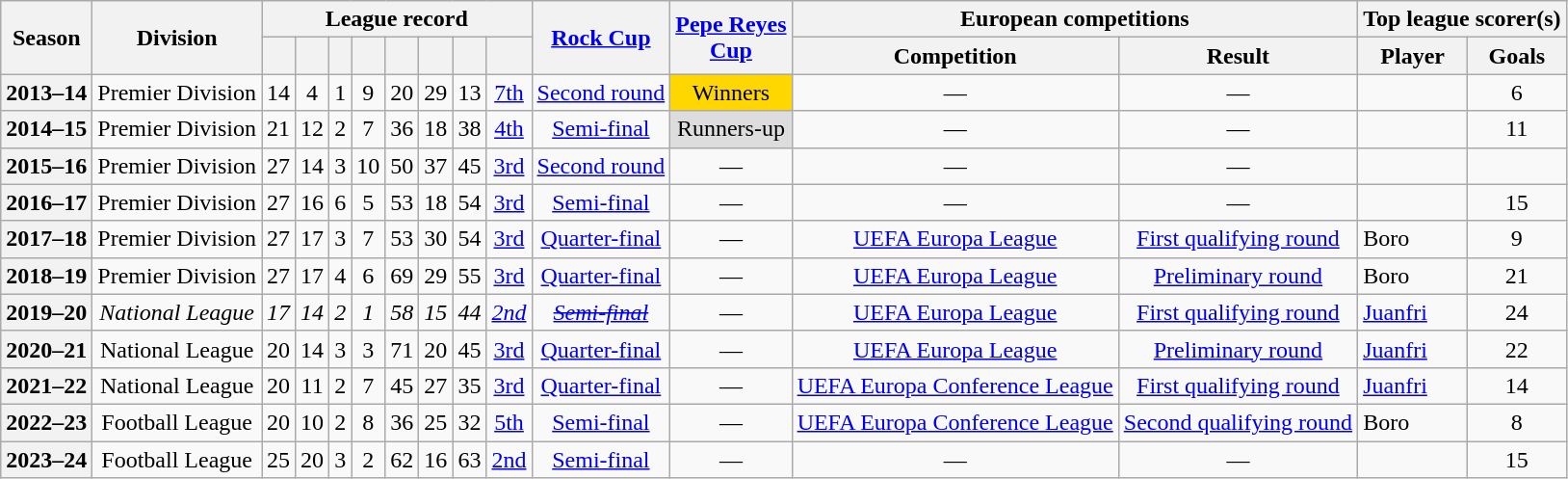<table class="wikitable sortable plainrowheaders" style="text-align:center;">
<tr>
<th rowspan=2 scope=col>Season</th>
<th rowspan=2 scope=col>Division</th>
<th colspan=8 scope=col>League record</th>
<th rowspan=2 scope=col><a href='#'>Rock Cup</a></th>
<th rowspan=2 scope=col><a href='#'>Pepe Reyes<br>Cup</a></th>
<th colspan=2 scope=col>European competitions</th>
<th colspan=2 scope=col>Top league scorer(s)</th>
</tr>
<tr>
<th scope=col></th>
<th scope=col></th>
<th scope=col></th>
<th scope=col></th>
<th scope=col></th>
<th scope=col></th>
<th scope=col></th>
<th scope=col></th>
<th scope=col>Competition</th>
<th scope=col>Result</th>
<th scope=col>Player</th>
<th scope=col>Goals</th>
</tr>
<tr>
<th scope=row>2013–14</th>
<td>Premier Division</td>
<td>14</td>
<td>4</td>
<td>1</td>
<td>9</td>
<td>20</td>
<td>29</td>
<td>13</td>
<td><a href='#'>7th</a></td>
<td data-sort-value=2R><a href='#'>Second round</a></td>
<td style=background:gold>Winners</td>
<td>—</td>
<td>—</td>
<td align=left></td>
<td>6</td>
</tr>
<tr>
<th scope=row>2014–15</th>
<td>Premier Division</td>
<td>21</td>
<td>12</td>
<td>2</td>
<td>7</td>
<td>36</td>
<td>18</td>
<td>38</td>
<td><a href='#'>4th</a></td>
<td><a href='#'>Semi-final</a></td>
<td style=background:#ddd>Runners-up</td>
<td>—</td>
<td>—</td>
<td align=left></td>
<td>11</td>
</tr>
<tr>
<th scope=row>2015–16</th>
<td>Premier Division</td>
<td>27</td>
<td>14</td>
<td>3</td>
<td>10</td>
<td>50</td>
<td>37</td>
<td>45</td>
<td><a href='#'>3rd</a></td>
<td data-sort-value=2R><a href='#'>Second round</a></td>
<td>—</td>
<td>—</td>
<td>—</td>
<td align=left></td>
<td></td>
</tr>
<tr>
<th scope=row>2016–17</th>
<td>Premier Division</td>
<td>27</td>
<td>16</td>
<td>6</td>
<td>5</td>
<td>53</td>
<td>18</td>
<td>54</td>
<td><a href='#'>3rd</a></td>
<td><a href='#'>Semi-final</a></td>
<td>—</td>
<td>—</td>
<td>—</td>
<td align=left></td>
<td>15</td>
</tr>
<tr>
<th scope=row>2017–18</th>
<td>Premier Division</td>
<td>27</td>
<td>17</td>
<td>3</td>
<td>7</td>
<td>53</td>
<td>30</td>
<td>54</td>
<td><a href='#'>3rd</a></td>
<td><a href='#'>Quarter-final</a></td>
<td>—</td>
<td><a href='#'>UEFA Europa League</a></td>
<td data-sort-value=QR1><a href='#'>First qualifying round</a></td>
<td align=left>Boro</td>
<td>9</td>
</tr>
<tr>
<th scope=row>2018–19</th>
<td>Premier Division</td>
<td>27</td>
<td>17</td>
<td>4</td>
<td>6</td>
<td>69</td>
<td>29</td>
<td>55</td>
<td><a href='#'>3rd</a></td>
<td><a href='#'>Quarter-final</a></td>
<td>—</td>
<td><a href='#'>UEFA Europa League</a></td>
<td data-sort-value=PR><a href='#'>Preliminary round</a></td>
<td align=left>Boro</td>
<td>21</td>
</tr>
<tr>
<th scope=row>2019–20</th>
<td><em>National League</em></td>
<td><em>17</em></td>
<td><em>14</em></td>
<td><em>2</em></td>
<td><em>1</em></td>
<td><em>58</em></td>
<td><em>15</em></td>
<td><em>44</em></td>
<td><a href='#'><em>2nd</em></a></td>
<td><a href='#'><em><s>Semi-final</s></em></a></td>
<td>—</td>
<td><a href='#'>UEFA Europa League</a></td>
<td data-sort-value=QR1><a href='#'>First qualifying round</a></td>
<td align=left><a href='#'>Juanfri</a></td>
<td>24</td>
</tr>
<tr>
<th scope=row>2020–21</th>
<td>National League</td>
<td>20</td>
<td>14</td>
<td>3</td>
<td>3</td>
<td>71</td>
<td>20</td>
<td>45</td>
<td><a href='#'>3rd</a></td>
<td><a href='#'>Quarter-final</a></td>
<td>—</td>
<td><a href='#'>UEFA Europa League</a></td>
<td data-sort-value=PR><a href='#'>Preliminary round</a></td>
<td align=left><a href='#'>Juanfri</a></td>
<td>22</td>
</tr>
<tr>
<th scope=row>2021–22</th>
<td>National League</td>
<td>20</td>
<td>11</td>
<td>2</td>
<td>7</td>
<td>45</td>
<td>27</td>
<td>35</td>
<td><a href='#'>3rd</a></td>
<td><a href='#'>Quarter-final</a></td>
<td>—</td>
<td><a href='#'>UEFA Europa Conference League</a></td>
<td data-sort-value=QR1><a href='#'>First qualifying round</a></td>
<td align=left><a href='#'>Juanfri</a></td>
<td>14</td>
</tr>
<tr>
<th scope=row>2022–23</th>
<td>Football League</td>
<td>20</td>
<td>10</td>
<td>2</td>
<td>8</td>
<td>36</td>
<td>25</td>
<td>32</td>
<td><a href='#'>5th</a></td>
<td><a href='#'>Semi-final</a></td>
<td>—</td>
<td><a href='#'>UEFA Europa Conference League</a></td>
<td data-sort-value=QR2><a href='#'>Second qualifying round</a></td>
<td align=left>Boro</td>
<td>8</td>
</tr>
<tr>
<th scope=row>2023–24</th>
<td>Football League</td>
<td>25</td>
<td>20</td>
<td>3</td>
<td>2</td>
<td>62</td>
<td>16</td>
<td>63</td>
<td><a href='#'>2nd</a></td>
<td><a href='#'>Semi-final</a></td>
<td>—</td>
<td>—</td>
<td>—</td>
<td align=left></td>
<td>15</td>
</tr>
</table>
